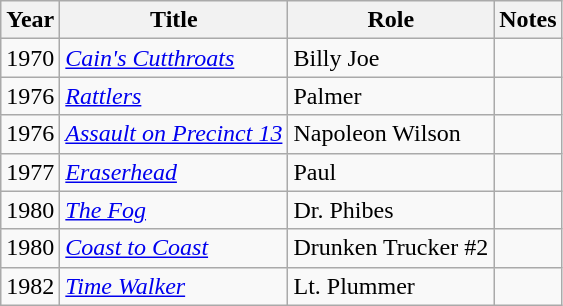<table class="wikitable">
<tr>
<th>Year</th>
<th>Title</th>
<th>Role</th>
<th>Notes</th>
</tr>
<tr>
<td>1970</td>
<td><em><a href='#'>Cain's Cutthroats</a></em></td>
<td>Billy Joe</td>
<td></td>
</tr>
<tr>
<td>1976</td>
<td><em><a href='#'>Rattlers</a></em></td>
<td>Palmer</td>
<td></td>
</tr>
<tr>
<td>1976</td>
<td><em><a href='#'>Assault on Precinct 13</a></em></td>
<td>Napoleon Wilson</td>
<td></td>
</tr>
<tr>
<td>1977</td>
<td><em><a href='#'>Eraserhead</a></em></td>
<td>Paul</td>
<td></td>
</tr>
<tr>
<td>1980</td>
<td><em><a href='#'>The Fog</a></em></td>
<td>Dr. Phibes</td>
<td></td>
</tr>
<tr>
<td>1980</td>
<td><em><a href='#'>Coast to Coast</a></em></td>
<td>Drunken Trucker #2</td>
<td></td>
</tr>
<tr>
<td>1982</td>
<td><em><a href='#'>Time Walker</a></em></td>
<td>Lt. Plummer</td>
<td></td>
</tr>
</table>
